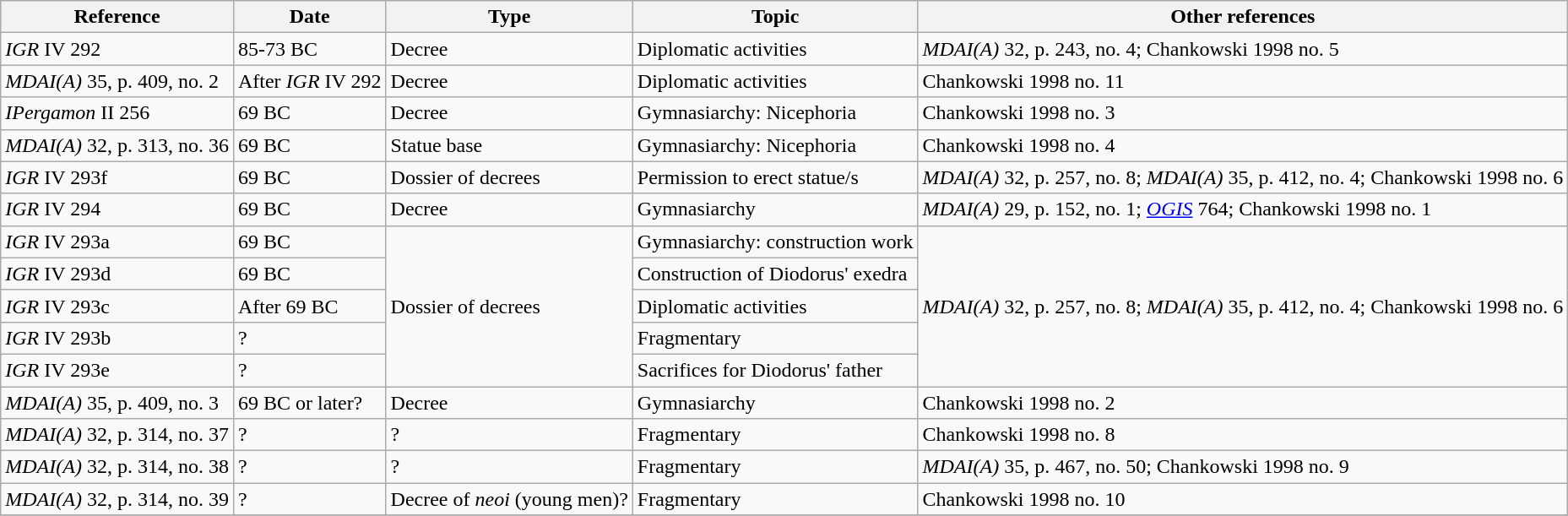<table class="wikitable">
<tr>
<th>Reference</th>
<th>Date</th>
<th>Type</th>
<th>Topic</th>
<th>Other references</th>
</tr>
<tr>
<td><em>IGR</em> IV 292</td>
<td>85-73 BC</td>
<td>Decree</td>
<td>Diplomatic activities</td>
<td><em>MDAI(A)</em> 32, p. 243, no. 4; Chankowski 1998 no. 5</td>
</tr>
<tr>
<td><em>MDAI(A)</em> 35, p. 409, no. 2</td>
<td>After <em>IGR</em> IV 292</td>
<td>Decree</td>
<td>Diplomatic activities</td>
<td>Chankowski 1998 no. 11</td>
</tr>
<tr>
<td><em>IPergamon</em> II 256</td>
<td>69 BC</td>
<td>Decree</td>
<td>Gymnasiarchy: Nicephoria</td>
<td>Chankowski 1998 no. 3</td>
</tr>
<tr>
<td><em>MDAI(A)</em> 32, p. 313, no. 36</td>
<td>69 BC</td>
<td>Statue base</td>
<td>Gymnasiarchy: Nicephoria</td>
<td>Chankowski 1998 no. 4</td>
</tr>
<tr>
<td><em>IGR</em> IV 293f</td>
<td>69 BC</td>
<td>Dossier of decrees</td>
<td>Permission to erect statue/s</td>
<td><em>MDAI(A)</em> 32, p. 257, no. 8; <em>MDAI(A)</em> 35, p. 412, no. 4; Chankowski 1998 no. 6</td>
</tr>
<tr>
<td><em>IGR</em> IV 294</td>
<td>69 BC</td>
<td>Decree</td>
<td>Gymnasiarchy</td>
<td><em>MDAI(A)</em> 29, p. 152, no. 1; <em><a href='#'>OGIS</a></em> 764; Chankowski 1998 no. 1</td>
</tr>
<tr>
<td><em>IGR</em> IV 293a</td>
<td>69 BC</td>
<td rowspan="5">Dossier of decrees</td>
<td>Gymnasiarchy: construction work</td>
<td rowspan="5"><em>MDAI(A)</em> 32, p. 257, no. 8; <em>MDAI(A)</em> 35, p. 412, no. 4; Chankowski 1998 no. 6</td>
</tr>
<tr>
<td><em>IGR</em> IV 293d</td>
<td>69 BC</td>
<td>Construction of Diodorus' exedra</td>
</tr>
<tr>
<td><em>IGR</em> IV 293c</td>
<td>After 69 BC</td>
<td>Diplomatic activities</td>
</tr>
<tr>
<td><em>IGR</em> IV 293b</td>
<td>?</td>
<td>Fragmentary</td>
</tr>
<tr>
<td><em>IGR</em> IV 293e</td>
<td>?</td>
<td>Sacrifices for Diodorus' father</td>
</tr>
<tr>
<td><em>MDAI(A)</em> 35, p. 409, no. 3</td>
<td>69 BC or later?</td>
<td>Decree</td>
<td>Gymnasiarchy</td>
<td>Chankowski 1998 no. 2</td>
</tr>
<tr>
<td><em>MDAI(A)</em> 32, p. 314, no. 37</td>
<td>?</td>
<td>?</td>
<td>Fragmentary</td>
<td>Chankowski 1998 no. 8</td>
</tr>
<tr>
<td><em>MDAI(A)</em> 32, p. 314, no. 38</td>
<td>?</td>
<td>?</td>
<td>Fragmentary</td>
<td><em>MDAI(A)</em> 35, p. 467, no. 50; Chankowski 1998 no. 9</td>
</tr>
<tr>
<td><em>MDAI(A)</em> 32, p. 314, no. 39</td>
<td>?</td>
<td>Decree of <em>neoi</em> (young men)?</td>
<td>Fragmentary</td>
<td>Chankowski 1998 no. 10</td>
</tr>
<tr>
</tr>
</table>
